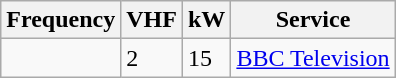<table class="wikitable sortable">
<tr>
<th>Frequency</th>
<th>VHF</th>
<th>kW</th>
<th>Service</th>
</tr>
<tr>
<td></td>
<td>2</td>
<td>15</td>
<td><a href='#'>BBC Television</a></td>
</tr>
</table>
